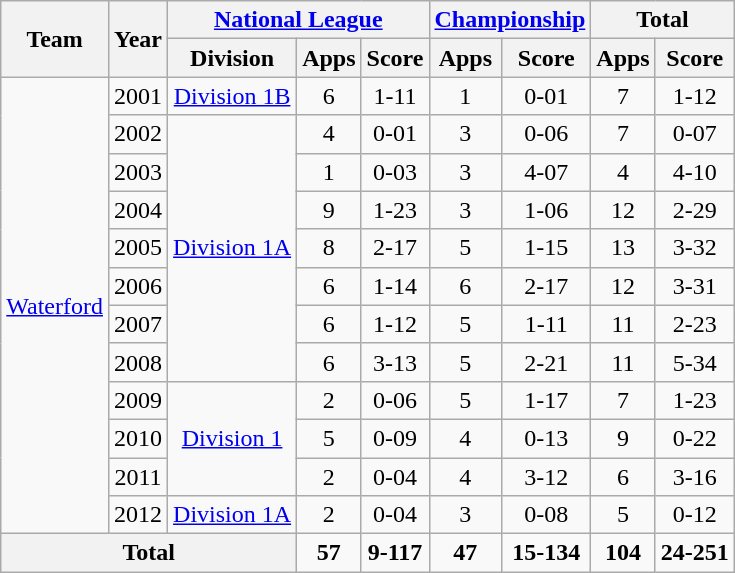<table class="wikitable" style="text-align:center">
<tr>
<th rowspan="2">Team</th>
<th rowspan="2">Year</th>
<th colspan="3"><a href='#'>National League</a></th>
<th colspan="2"><a href='#'>Championship</a></th>
<th colspan="2">Total</th>
</tr>
<tr>
<th>Division</th>
<th>Apps</th>
<th>Score</th>
<th>Apps</th>
<th>Score</th>
<th>Apps</th>
<th>Score</th>
</tr>
<tr>
<td rowspan="12"><a href='#'>Waterford</a></td>
<td>2001</td>
<td rowspan="1"><a href='#'>Division 1B</a></td>
<td>6</td>
<td>1-11</td>
<td>1</td>
<td>0-01</td>
<td>7</td>
<td>1-12</td>
</tr>
<tr>
<td>2002</td>
<td rowspan="7"><a href='#'>Division 1A</a></td>
<td>4</td>
<td>0-01</td>
<td>3</td>
<td>0-06</td>
<td>7</td>
<td>0-07</td>
</tr>
<tr>
<td>2003</td>
<td>1</td>
<td>0-03</td>
<td>3</td>
<td>4-07</td>
<td>4</td>
<td>4-10</td>
</tr>
<tr>
<td>2004</td>
<td>9</td>
<td>1-23</td>
<td>3</td>
<td>1-06</td>
<td>12</td>
<td>2-29</td>
</tr>
<tr>
<td>2005</td>
<td>8</td>
<td>2-17</td>
<td>5</td>
<td>1-15</td>
<td>13</td>
<td>3-32</td>
</tr>
<tr>
<td>2006</td>
<td>6</td>
<td>1-14</td>
<td>6</td>
<td>2-17</td>
<td>12</td>
<td>3-31</td>
</tr>
<tr>
<td>2007</td>
<td>6</td>
<td>1-12</td>
<td>5</td>
<td>1-11</td>
<td>11</td>
<td>2-23</td>
</tr>
<tr>
<td>2008</td>
<td>6</td>
<td>3-13</td>
<td>5</td>
<td>2-21</td>
<td>11</td>
<td>5-34</td>
</tr>
<tr>
<td>2009</td>
<td rowspan="3"><a href='#'>Division 1</a></td>
<td>2</td>
<td>0-06</td>
<td>5</td>
<td>1-17</td>
<td>7</td>
<td>1-23</td>
</tr>
<tr>
<td>2010</td>
<td>5</td>
<td>0-09</td>
<td>4</td>
<td>0-13</td>
<td>9</td>
<td>0-22</td>
</tr>
<tr>
<td>2011</td>
<td>2</td>
<td>0-04</td>
<td>4</td>
<td>3-12</td>
<td>6</td>
<td>3-16</td>
</tr>
<tr>
<td>2012</td>
<td rowspan="1"><a href='#'>Division 1A</a></td>
<td>2</td>
<td>0-04</td>
<td>3</td>
<td>0-08</td>
<td>5</td>
<td>0-12</td>
</tr>
<tr>
<th colspan="3">Total</th>
<td><strong>57</strong></td>
<td><strong>9-117</strong></td>
<td><strong>47</strong></td>
<td><strong>15-134</strong></td>
<td><strong>104</strong></td>
<td><strong>24-251</strong></td>
</tr>
</table>
